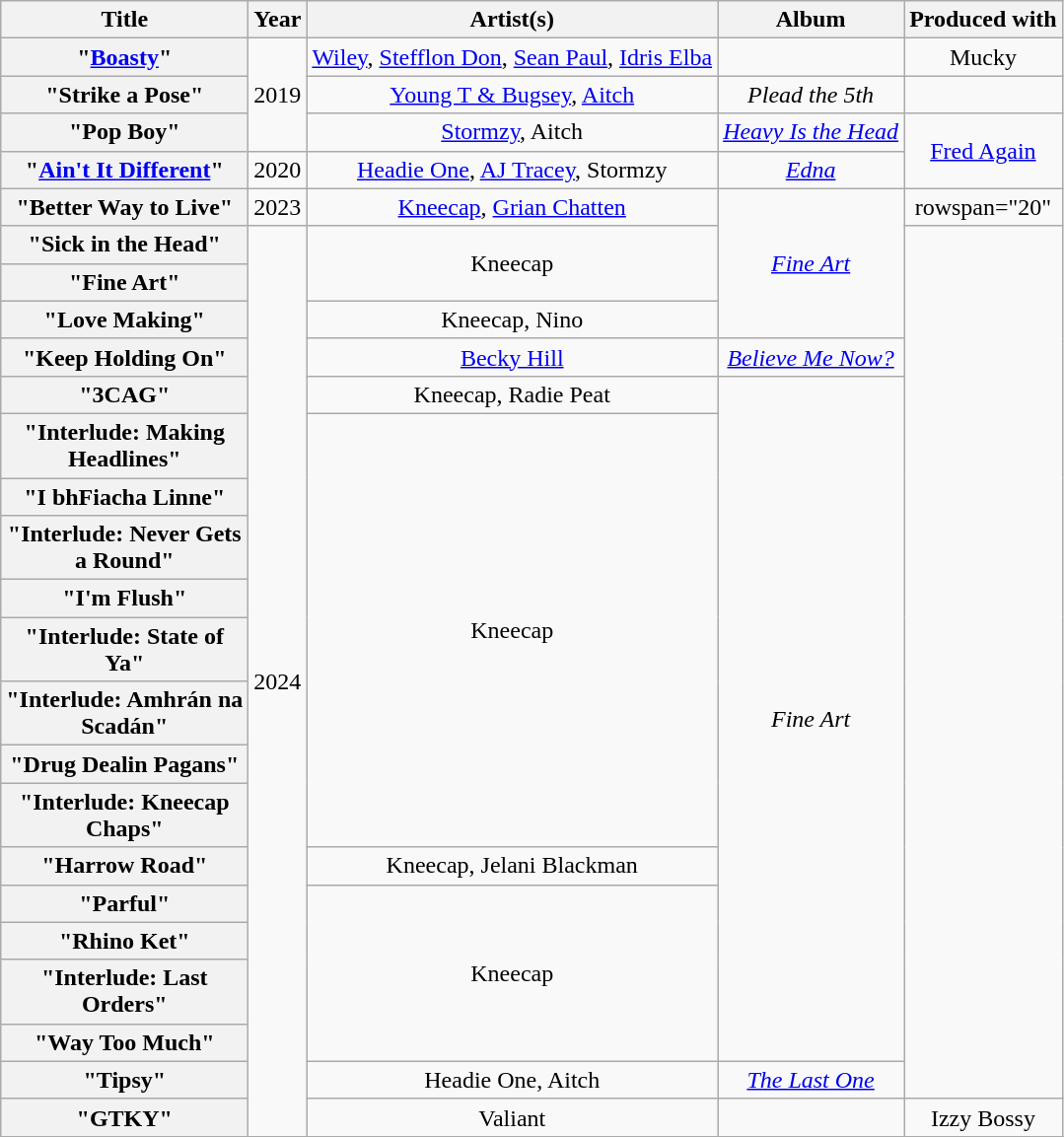<table class="wikitable plainrowheaders" style="text-align:center;">
<tr>
<th scope="col" style="width:160px;">Title</th>
<th scope="col">Year</th>
<th scope="col">Artist(s)</th>
<th scope="col">Album</th>
<th scope="col">Produced with</th>
</tr>
<tr>
<th scope="row">"<a href='#'>Boasty</a>"</th>
<td rowspan="3">2019</td>
<td><a href='#'>Wiley</a>, <a href='#'>Stefflon Don</a>, <a href='#'>Sean Paul</a>, <a href='#'>Idris Elba</a></td>
<td></td>
<td>Mucky</td>
</tr>
<tr>
<th scope="row">"Strike a Pose"</th>
<td><a href='#'>Young T & Bugsey</a>, <a href='#'>Aitch</a></td>
<td><em>Plead the 5th</em></td>
<td></td>
</tr>
<tr>
<th scope="row">"Pop Boy"</th>
<td><a href='#'>Stormzy</a>, Aitch</td>
<td><em><a href='#'>Heavy Is the Head</a></em></td>
<td rowspan="2"><a href='#'>Fred Again</a></td>
</tr>
<tr>
<th scope="row">"<a href='#'>Ain't It Different</a>"</th>
<td>2020</td>
<td><a href='#'>Headie One</a>, <a href='#'>AJ Tracey</a>, Stormzy</td>
<td><em><a href='#'>Edna</a></em></td>
</tr>
<tr>
<th scope="row">"Better Way to Live"</th>
<td>2023</td>
<td><a href='#'>Kneecap</a>, <a href='#'>Grian Chatten</a></td>
<td rowspan="4"><em><a href='#'>Fine Art</a></em></td>
<td>rowspan="20" </td>
</tr>
<tr>
<th scope="row">"Sick in the Head"</th>
<td rowspan="20">2024</td>
<td rowspan="2">Kneecap</td>
</tr>
<tr>
<th scope="row">"Fine Art"</th>
</tr>
<tr>
<th scope="row">"Love Making"</th>
<td>Kneecap, Nino</td>
</tr>
<tr>
<th scope="row">"Keep Holding On"</th>
<td><a href='#'>Becky Hill</a></td>
<td><em><a href='#'>Believe Me Now?</a></em></td>
</tr>
<tr>
<th scope="row">"3CAG"</th>
<td>Kneecap, Radie Peat</td>
<td rowspan="14"><em>Fine Art</em></td>
</tr>
<tr>
<th scope="row">"Interlude: Making Headlines"</th>
<td rowspan="8">Kneecap</td>
</tr>
<tr>
<th scope="row">"I bhFiacha Linne"</th>
</tr>
<tr>
<th scope="row">"Interlude: Never Gets a Round"</th>
</tr>
<tr>
<th scope="row">"I'm Flush"</th>
</tr>
<tr>
<th scope="row">"Interlude: State of Ya"</th>
</tr>
<tr>
<th scope="row">"Interlude: Amhrán na Scadán"</th>
</tr>
<tr>
<th scope="row">"Drug Dealin Pagans"</th>
</tr>
<tr>
<th scope="row">"Interlude: Kneecap Chaps"</th>
</tr>
<tr>
<th scope="row">"Harrow Road"</th>
<td>Kneecap, Jelani Blackman</td>
</tr>
<tr>
<th scope="row">"Parful"</th>
<td rowspan="4">Kneecap</td>
</tr>
<tr>
<th scope="row">"Rhino Ket"</th>
</tr>
<tr>
<th scope="row">"Interlude: Last Orders"</th>
</tr>
<tr>
<th scope="row">"Way Too Much"</th>
</tr>
<tr>
<th scope="row">"Tipsy"</th>
<td>Headie One, Aitch</td>
<td><em><a href='#'>The Last One</a></em></td>
</tr>
<tr>
<th scope="row">"GTKY"</th>
<td>Valiant</td>
<td></td>
<td>Izzy Bossy</td>
</tr>
<tr>
</tr>
</table>
